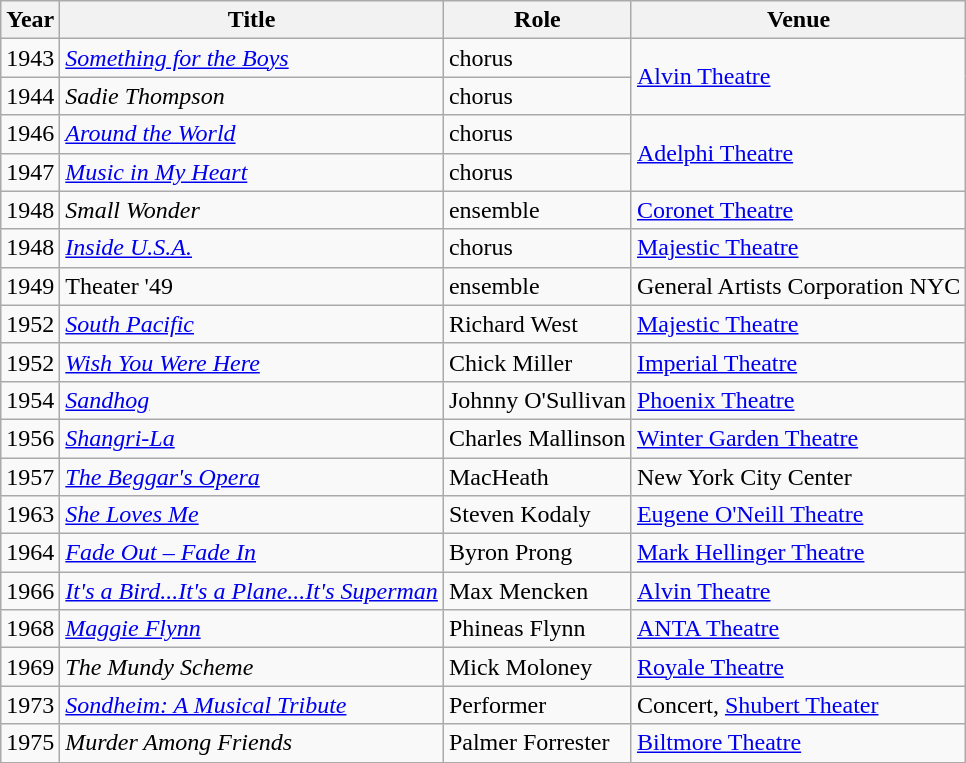<table class="wikitable sortable">
<tr>
<th>Year</th>
<th>Title</th>
<th>Role</th>
<th class="unsortable">Venue</th>
</tr>
<tr>
<td>1943</td>
<td><em><a href='#'>Something for the Boys</a></em></td>
<td>chorus</td>
<td rowspan=2><a href='#'>Alvin Theatre</a></td>
</tr>
<tr>
<td>1944</td>
<td><em>Sadie Thompson</em></td>
<td>chorus</td>
</tr>
<tr>
<td>1946</td>
<td><em><a href='#'>Around the World</a></em></td>
<td>chorus</td>
<td rowspan=2><a href='#'>Adelphi Theatre</a></td>
</tr>
<tr>
<td>1947</td>
<td><em><a href='#'>Music in My Heart</a></em></td>
<td>chorus</td>
</tr>
<tr>
<td>1948</td>
<td><em>Small Wonder</em></td>
<td>ensemble</td>
<td><a href='#'>Coronet Theatre</a></td>
</tr>
<tr>
<td>1948</td>
<td><em><a href='#'>Inside U.S.A.</a></em></td>
<td>chorus</td>
<td><a href='#'>Majestic Theatre</a></td>
</tr>
<tr>
<td>1949</td>
<td>Theater '49</td>
<td>ensemble</td>
<td>General Artists Corporation NYC</td>
</tr>
<tr>
<td>1952</td>
<td><em><a href='#'>South Pacific</a></em></td>
<td>Richard West</td>
<td><a href='#'>Majestic Theatre</a></td>
</tr>
<tr>
<td>1952</td>
<td><em><a href='#'>Wish You Were Here</a></em></td>
<td>Chick Miller</td>
<td><a href='#'>Imperial Theatre</a></td>
</tr>
<tr>
<td>1954</td>
<td><em><a href='#'>Sandhog</a></em></td>
<td>Johnny O'Sullivan</td>
<td><a href='#'>Phoenix Theatre</a></td>
</tr>
<tr>
<td>1956</td>
<td><em><a href='#'>Shangri-La</a></em></td>
<td>Charles Mallinson</td>
<td><a href='#'>Winter Garden Theatre</a></td>
</tr>
<tr>
<td>1957</td>
<td><em><a href='#'>The Beggar's Opera</a></em></td>
<td>MacHeath</td>
<td>New York City Center</td>
</tr>
<tr>
<td>1963</td>
<td><em><a href='#'>She Loves Me</a></em></td>
<td>Steven Kodaly</td>
<td><a href='#'>Eugene O'Neill Theatre</a></td>
</tr>
<tr>
<td>1964</td>
<td><em><a href='#'>Fade Out – Fade In</a></em></td>
<td>Byron Prong</td>
<td><a href='#'>Mark Hellinger Theatre</a></td>
</tr>
<tr>
<td>1966</td>
<td><em><a href='#'>It's a Bird...It's a Plane...It's Superman</a></em></td>
<td>Max Mencken</td>
<td><a href='#'>Alvin Theatre</a></td>
</tr>
<tr>
<td>1968</td>
<td><em><a href='#'>Maggie Flynn</a></em></td>
<td>Phineas Flynn</td>
<td><a href='#'>ANTA Theatre</a></td>
</tr>
<tr>
<td>1969</td>
<td><em>The Mundy Scheme</em></td>
<td>Mick Moloney</td>
<td><a href='#'>Royale Theatre</a></td>
</tr>
<tr>
<td>1973</td>
<td><em><a href='#'>Sondheim: A Musical Tribute</a></em></td>
<td>Performer</td>
<td>Concert, <a href='#'>Shubert Theater</a></td>
</tr>
<tr>
<td>1975</td>
<td><em>Murder Among Friends</em></td>
<td>Palmer Forrester</td>
<td><a href='#'>Biltmore Theatre</a></td>
</tr>
</table>
